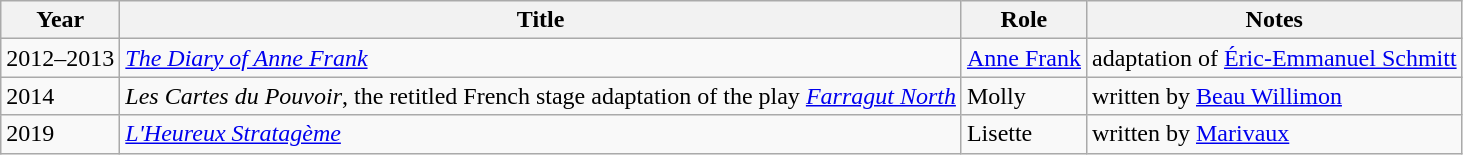<table class="wikitable sortable">
<tr>
<th>Year</th>
<th>Title</th>
<th>Role</th>
<th class="unsortable">Notes</th>
</tr>
<tr>
<td>2012–2013</td>
<td><em><a href='#'>The Diary of Anne Frank</a></em></td>
<td><a href='#'>Anne Frank</a></td>
<td>adaptation of <a href='#'>Éric-Emmanuel Schmitt</a></td>
</tr>
<tr>
<td>2014</td>
<td><em>Les Cartes du Pouvoir</em>, the retitled French stage adaptation of the play <em><a href='#'>Farragut North</a></em></td>
<td>Molly</td>
<td>written by <a href='#'>Beau Willimon</a></td>
</tr>
<tr>
<td>2019</td>
<td><em><a href='#'>L'Heureux Stratagème</a></em></td>
<td>Lisette</td>
<td>written by <a href='#'>Marivaux</a></td>
</tr>
</table>
